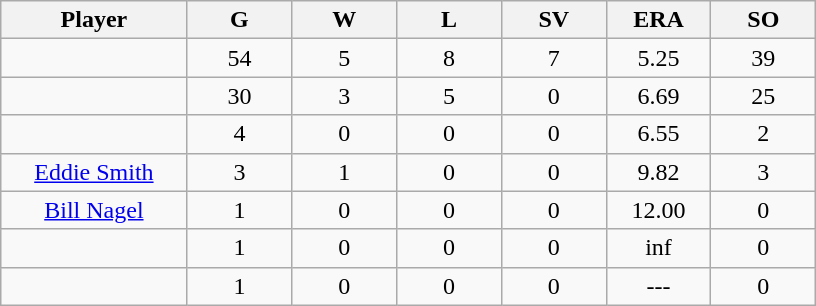<table class="wikitable sortable">
<tr>
<th bgcolor="#DDDDFF" width="16%">Player</th>
<th bgcolor="#DDDDFF" width="9%">G</th>
<th bgcolor="#DDDDFF" width="9%">W</th>
<th bgcolor="#DDDDFF" width="9%">L</th>
<th bgcolor="#DDDDFF" width="9%">SV</th>
<th bgcolor="#DDDDFF" width="9%">ERA</th>
<th bgcolor="#DDDDFF" width="9%">SO</th>
</tr>
<tr align="center">
<td></td>
<td>54</td>
<td>5</td>
<td>8</td>
<td>7</td>
<td>5.25</td>
<td>39</td>
</tr>
<tr align="center">
<td></td>
<td>30</td>
<td>3</td>
<td>5</td>
<td>0</td>
<td>6.69</td>
<td>25</td>
</tr>
<tr align="center">
<td></td>
<td>4</td>
<td>0</td>
<td>0</td>
<td>0</td>
<td>6.55</td>
<td>2</td>
</tr>
<tr align="center">
<td><a href='#'>Eddie Smith</a></td>
<td>3</td>
<td>1</td>
<td>0</td>
<td>0</td>
<td>9.82</td>
<td>3</td>
</tr>
<tr align="center">
<td><a href='#'>Bill Nagel</a></td>
<td>1</td>
<td>0</td>
<td>0</td>
<td>0</td>
<td>12.00</td>
<td>0</td>
</tr>
<tr align="center">
<td></td>
<td>1</td>
<td>0</td>
<td>0</td>
<td>0</td>
<td>inf</td>
<td>0</td>
</tr>
<tr align="center">
<td></td>
<td>1</td>
<td>0</td>
<td>0</td>
<td>0</td>
<td>---</td>
<td>0</td>
</tr>
</table>
